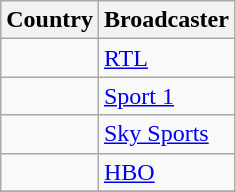<table class="wikitable">
<tr>
<th align=center>Country</th>
<th align=center>Broadcaster</th>
</tr>
<tr>
<td></td>
<td><a href='#'>RTL</a></td>
</tr>
<tr>
<td></td>
<td><a href='#'>Sport 1</a></td>
</tr>
<tr>
<td></td>
<td><a href='#'>Sky Sports</a></td>
</tr>
<tr>
<td></td>
<td><a href='#'>HBO</a></td>
</tr>
<tr>
</tr>
</table>
